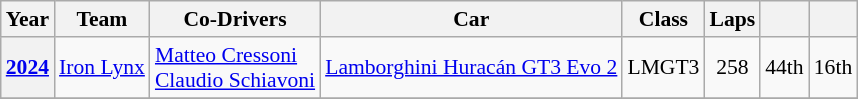<table class="wikitable" style="text-align:center; font-size:90%">
<tr>
<th>Year</th>
<th>Team</th>
<th>Co-Drivers</th>
<th>Car</th>
<th>Class</th>
<th>Laps</th>
<th></th>
<th></th>
</tr>
<tr>
<th><a href='#'>2024</a></th>
<td align="left" nowrap> <a href='#'>Iron Lynx</a></td>
<td align="left" nowrap> <a href='#'>Matteo Cressoni</a><br> <a href='#'>Claudio Schiavoni</a></td>
<td align="left" nowrap><a href='#'>Lamborghini Huracán GT3 Evo 2</a></td>
<td>LMGT3</td>
<td>258</td>
<td>44th</td>
<td>16th</td>
</tr>
<tr>
</tr>
</table>
